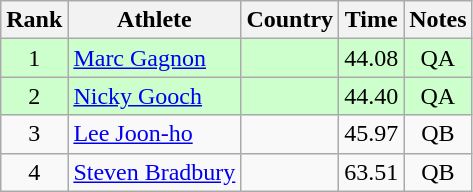<table class="wikitable" style="text-align:center">
<tr>
<th>Rank</th>
<th>Athlete</th>
<th>Country</th>
<th>Time</th>
<th>Notes</th>
</tr>
<tr bgcolor=ccffcc>
<td>1</td>
<td align=left><a href='#'>Marc Gagnon</a></td>
<td align=left></td>
<td>44.08</td>
<td>QA</td>
</tr>
<tr bgcolor=ccffcc>
<td>2</td>
<td align=left><a href='#'>Nicky Gooch</a></td>
<td align=left></td>
<td>44.40</td>
<td>QA</td>
</tr>
<tr>
<td>3</td>
<td align=left><a href='#'>Lee Joon-ho</a></td>
<td align=left></td>
<td>45.97</td>
<td>QB</td>
</tr>
<tr>
<td>4</td>
<td align=left><a href='#'>Steven Bradbury</a></td>
<td align=left></td>
<td>63.51</td>
<td>QB</td>
</tr>
</table>
